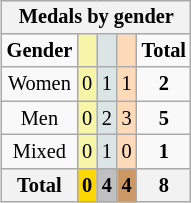<table class=wikitable style="font-size:85%; float:right;text-align:center">
<tr bgcolor=EFEFEF>
<th colspan=6>Medals by gender</th>
</tr>
<tr>
<td><strong>Gender</strong></td>
<td bgcolor=F7F6A8></td>
<td bgcolor=DCE5E5></td>
<td bgcolor=FFDAB9></td>
<td><strong>Total</strong></td>
</tr>
<tr>
<td>Women</td>
<td bgcolor=F7F6A8>0</td>
<td bgcolor=DCE5E5>1</td>
<td bgcolor=FFDAB9>1</td>
<td><strong>2</strong></td>
</tr>
<tr>
<td>Men</td>
<td bgcolor=F7F6A8>0</td>
<td bgcolor=DCE5E5>2</td>
<td bgcolor=FFDAB9>3</td>
<td><strong>5</strong></td>
</tr>
<tr>
<td>Mixed</td>
<td bgcolor=F7F6A8>0</td>
<td bgcolor=DCE5E5>1</td>
<td bgcolor=FFDAB9>0</td>
<td><strong>1</strong></td>
</tr>
<tr>
<th><strong>Total</strong></th>
<th style="background:gold;"><strong>0</strong></th>
<th style="background:silver;"><strong>4</strong></th>
<th style="background:#c96;"><strong>4</strong></th>
<th><strong>8</strong></th>
</tr>
</table>
